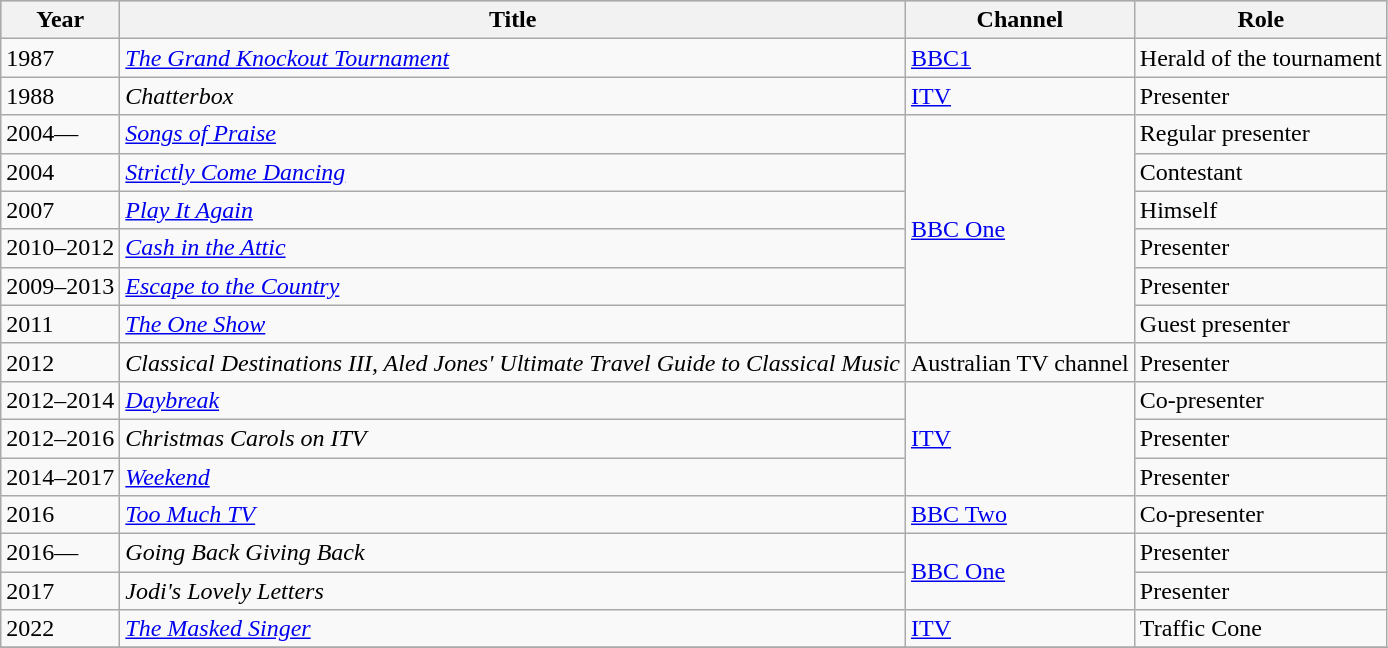<table class="wikitable">
<tr style="background:#b0c4de; text-align:center;">
<th>Year</th>
<th>Title</th>
<th>Channel</th>
<th>Role</th>
</tr>
<tr>
<td>1987</td>
<td><em><a href='#'>The Grand Knockout Tournament</a></em></td>
<td><a href='#'>BBC1</a></td>
<td>Herald of the tournament</td>
</tr>
<tr>
<td>1988</td>
<td><em>Chatterbox</em></td>
<td><a href='#'>ITV</a></td>
<td>Presenter</td>
</tr>
<tr>
<td>2004—</td>
<td><em><a href='#'>Songs of Praise</a></em></td>
<td rowspan=6><a href='#'>BBC One</a></td>
<td>Regular presenter</td>
</tr>
<tr>
<td>2004</td>
<td><em><a href='#'>Strictly Come Dancing</a></em></td>
<td>Contestant</td>
</tr>
<tr>
<td>2007</td>
<td><em><a href='#'>Play It Again</a></em></td>
<td>Himself</td>
</tr>
<tr>
<td>2010–2012</td>
<td><em><a href='#'>Cash in the Attic</a></em></td>
<td>Presenter</td>
</tr>
<tr>
<td>2009–2013</td>
<td><em><a href='#'>Escape to the Country</a></em></td>
<td>Presenter</td>
</tr>
<tr>
<td>2011</td>
<td><em><a href='#'>The One Show</a></em></td>
<td>Guest presenter</td>
</tr>
<tr>
<td>2012</td>
<td><em>Classical Destinations III, Aled Jones' Ultimate Travel Guide to Classical Music</em></td>
<td>Australian TV channel</td>
<td>Presenter</td>
</tr>
<tr>
<td>2012–2014</td>
<td><em><a href='#'>Daybreak</a></em></td>
<td rowspan=3><a href='#'>ITV</a></td>
<td>Co-presenter</td>
</tr>
<tr>
<td>2012–2016</td>
<td><em>Christmas Carols on ITV</em></td>
<td>Presenter</td>
</tr>
<tr>
<td>2014–2017</td>
<td><em><a href='#'>Weekend</a></em></td>
<td>Presenter</td>
</tr>
<tr>
<td>2016</td>
<td><em><a href='#'>Too Much TV</a></em></td>
<td><a href='#'>BBC Two</a></td>
<td>Co-presenter</td>
</tr>
<tr>
<td>2016—</td>
<td><em>Going Back Giving Back</em></td>
<td rowspan=2><a href='#'>BBC One</a></td>
<td>Presenter</td>
</tr>
<tr>
<td>2017</td>
<td><em>Jodi's Lovely Letters</em></td>
<td>Presenter</td>
</tr>
<tr>
<td>2022</td>
<td><em><a href='#'>The Masked Singer</a></em></td>
<td><a href='#'>ITV</a></td>
<td>Traffic Cone</td>
</tr>
<tr>
</tr>
</table>
